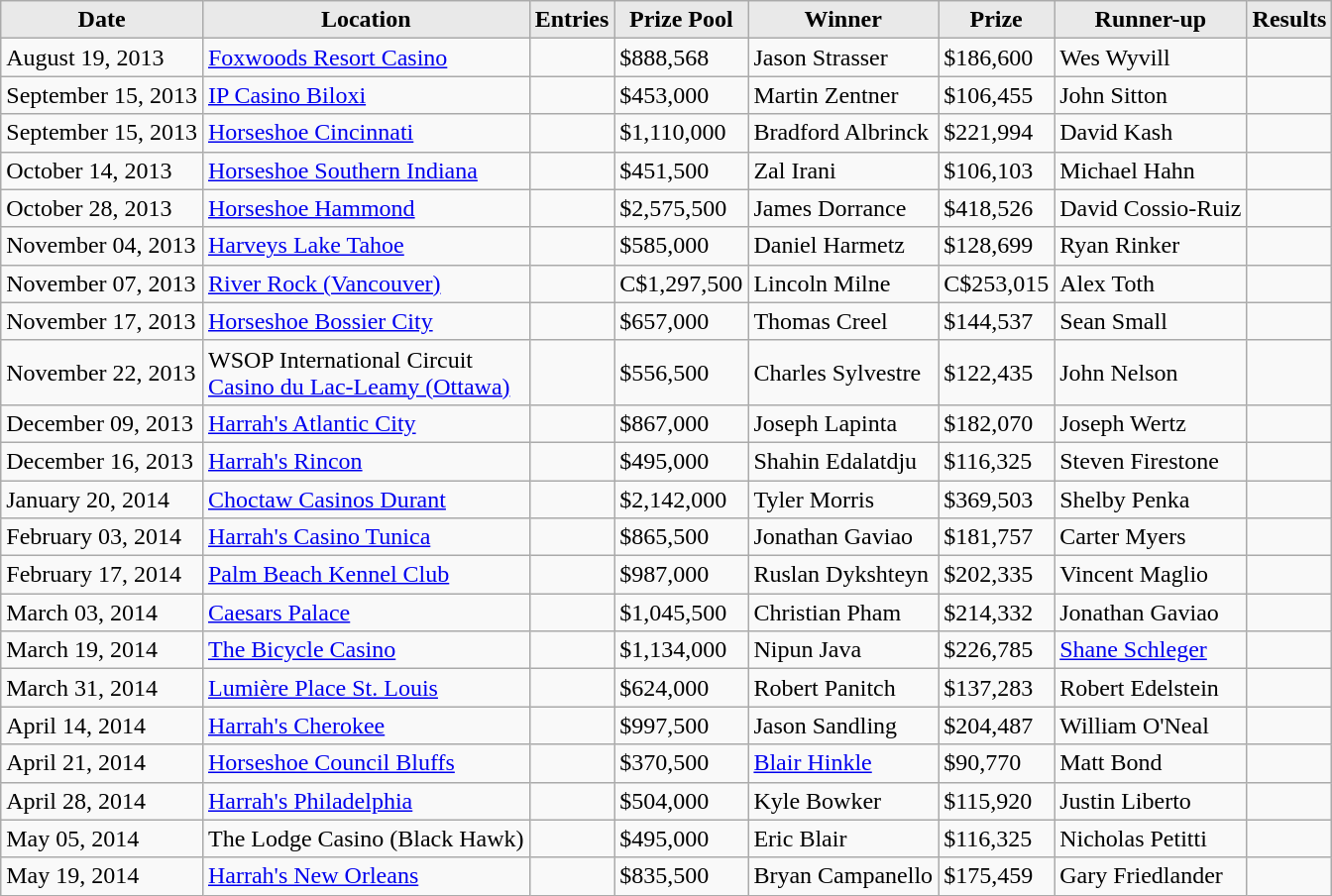<table class="wikitable">
<tr>
<th style="background: #E9E9E9;">Date</th>
<th style="background: #E9E9E9;">Location</th>
<th style="background: #E9E9E9;">Entries</th>
<th style="background: #E9E9E9;">Prize Pool</th>
<th style="background: #E9E9E9;">Winner</th>
<th style="background: #E9E9E9;">Prize</th>
<th style="background: #E9E9E9;">Runner-up</th>
<th style="background: #E9E9E9;">Results</th>
</tr>
<tr>
<td>August 19, 2013</td>
<td><a href='#'>Foxwoods Resort Casino</a></td>
<td></td>
<td>$888,568</td>
<td> Jason Strasser</td>
<td>$186,600</td>
<td> Wes Wyvill</td>
<td></td>
</tr>
<tr>
<td>September 15, 2013</td>
<td><a href='#'>IP Casino Biloxi</a></td>
<td></td>
<td>$453,000</td>
<td> Martin Zentner</td>
<td>$106,455</td>
<td> John Sitton</td>
<td></td>
</tr>
<tr>
<td>September 15, 2013</td>
<td><a href='#'>Horseshoe Cincinnati</a></td>
<td></td>
<td>$1,110,000</td>
<td> Bradford Albrinck</td>
<td>$221,994</td>
<td> David Kash</td>
<td></td>
</tr>
<tr>
<td>October 14, 2013</td>
<td><a href='#'>Horseshoe Southern Indiana</a></td>
<td></td>
<td>$451,500</td>
<td> Zal Irani</td>
<td>$106,103</td>
<td> Michael Hahn</td>
<td></td>
</tr>
<tr>
<td>October 28, 2013</td>
<td><a href='#'>Horseshoe Hammond</a></td>
<td></td>
<td>$2,575,500</td>
<td> James Dorrance</td>
<td>$418,526</td>
<td> David Cossio-Ruiz</td>
<td></td>
</tr>
<tr>
<td>November 04, 2013</td>
<td><a href='#'>Harveys Lake Tahoe</a></td>
<td></td>
<td>$585,000</td>
<td> Daniel Harmetz</td>
<td>$128,699</td>
<td> Ryan Rinker</td>
<td></td>
</tr>
<tr>
<td>November 07, 2013</td>
<td><a href='#'>River Rock (Vancouver)</a></td>
<td></td>
<td>C$1,297,500</td>
<td> Lincoln Milne</td>
<td>C$253,015</td>
<td> Alex Toth</td>
<td></td>
</tr>
<tr>
<td>November 17, 2013</td>
<td><a href='#'>Horseshoe Bossier City</a></td>
<td></td>
<td>$657,000</td>
<td> Thomas Creel</td>
<td>$144,537</td>
<td> Sean Small</td>
<td></td>
</tr>
<tr>
<td>November 22, 2013</td>
<td>WSOP International Circuit<br><a href='#'>Casino du Lac-Leamy (Ottawa)</a></td>
<td></td>
<td>$556,500</td>
<td> Charles Sylvestre</td>
<td>$122,435</td>
<td> John Nelson</td>
<td></td>
</tr>
<tr>
<td>December 09, 2013</td>
<td><a href='#'>Harrah's Atlantic City</a></td>
<td></td>
<td>$867,000</td>
<td> Joseph Lapinta</td>
<td>$182,070</td>
<td> Joseph Wertz</td>
<td></td>
</tr>
<tr>
<td>December 16, 2013</td>
<td><a href='#'>Harrah's Rincon</a></td>
<td></td>
<td>$495,000</td>
<td> Shahin Edalatdju</td>
<td>$116,325</td>
<td> Steven Firestone</td>
<td></td>
</tr>
<tr>
<td>January 20, 2014</td>
<td><a href='#'>Choctaw Casinos Durant</a></td>
<td></td>
<td>$2,142,000</td>
<td> Tyler Morris</td>
<td>$369,503</td>
<td> Shelby Penka</td>
<td></td>
</tr>
<tr>
<td>February 03, 2014</td>
<td><a href='#'>Harrah's Casino Tunica</a></td>
<td></td>
<td>$865,500</td>
<td> Jonathan Gaviao</td>
<td>$181,757</td>
<td> Carter Myers</td>
<td></td>
</tr>
<tr>
<td>February 17, 2014</td>
<td><a href='#'>Palm Beach Kennel Club</a></td>
<td></td>
<td>$987,000</td>
<td> Ruslan Dykshteyn</td>
<td>$202,335</td>
<td> Vincent Maglio</td>
<td></td>
</tr>
<tr>
<td>March 03, 2014</td>
<td><a href='#'>Caesars Palace</a></td>
<td></td>
<td>$1,045,500</td>
<td> Christian Pham</td>
<td>$214,332</td>
<td> Jonathan Gaviao</td>
<td></td>
</tr>
<tr>
<td>March 19, 2014</td>
<td><a href='#'>The Bicycle Casino</a></td>
<td></td>
<td>$1,134,000</td>
<td> Nipun Java</td>
<td>$226,785</td>
<td> <a href='#'>Shane Schleger</a></td>
<td></td>
</tr>
<tr>
<td>March 31, 2014</td>
<td><a href='#'>Lumière Place St. Louis</a></td>
<td></td>
<td>$624,000</td>
<td> Robert Panitch</td>
<td>$137,283</td>
<td> Robert Edelstein</td>
<td></td>
</tr>
<tr>
<td>April 14, 2014</td>
<td><a href='#'>Harrah's Cherokee</a></td>
<td></td>
<td>$997,500</td>
<td> Jason Sandling</td>
<td>$204,487</td>
<td> William O'Neal</td>
<td></td>
</tr>
<tr>
<td>April 21, 2014</td>
<td><a href='#'>Horseshoe Council Bluffs</a></td>
<td></td>
<td>$370,500</td>
<td> <a href='#'>Blair Hinkle</a></td>
<td>$90,770</td>
<td> Matt Bond</td>
<td></td>
</tr>
<tr>
<td>April 28, 2014</td>
<td><a href='#'>Harrah's Philadelphia</a></td>
<td></td>
<td>$504,000</td>
<td> Kyle Bowker</td>
<td>$115,920</td>
<td> Justin Liberto</td>
<td></td>
</tr>
<tr>
<td>May 05, 2014</td>
<td>The Lodge Casino (Black Hawk)</td>
<td></td>
<td>$495,000</td>
<td> Eric Blair</td>
<td>$116,325</td>
<td> Nicholas Petitti</td>
<td></td>
</tr>
<tr>
<td>May 19, 2014</td>
<td><a href='#'>Harrah's New Orleans</a></td>
<td></td>
<td>$835,500</td>
<td> Bryan Campanello</td>
<td>$175,459</td>
<td> Gary Friedlander</td>
<td></td>
</tr>
</table>
